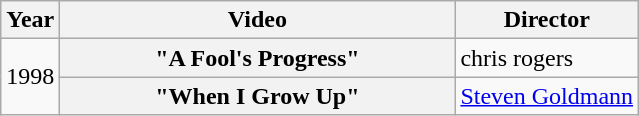<table class="wikitable plainrowheaders">
<tr>
<th>Year</th>
<th style="width:16em;">Video</th>
<th>Director</th>
</tr>
<tr>
<td rowspan="2">1998</td>
<th scope="row">"A Fool's Progress"</th>
<td>chris rogers</td>
</tr>
<tr>
<th scope="row">"When I Grow Up"</th>
<td><a href='#'>Steven Goldmann</a></td>
</tr>
</table>
